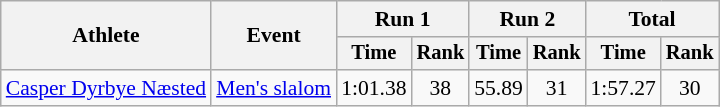<table class="wikitable" style="font-size:90%">
<tr>
<th rowspan=2>Athlete</th>
<th rowspan=2>Event</th>
<th colspan=2>Run 1</th>
<th colspan=2>Run 2</th>
<th colspan=2>Total</th>
</tr>
<tr style="font-size:95%">
<th>Time</th>
<th>Rank</th>
<th>Time</th>
<th>Rank</th>
<th>Time</th>
<th>Rank</th>
</tr>
<tr align=center>
<td align="left"><a href='#'>Casper Dyrbye Næsted</a></td>
<td align="left"><a href='#'>Men's slalom</a></td>
<td>1:01.38</td>
<td>38</td>
<td>55.89</td>
<td>31</td>
<td>1:57.27</td>
<td>30</td>
</tr>
</table>
